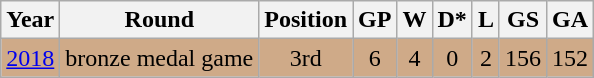<table class="wikitable" style="text-align: center;">
<tr>
<th>Year</th>
<th>Round</th>
<th>Position</th>
<th>GP</th>
<th>W</th>
<th>D*</th>
<th>L</th>
<th>GS</th>
<th>GA</th>
</tr>
<tr style="background:#cfaa88;">
<td> <a href='#'>2018</a></td>
<td>bronze medal game</td>
<td>3rd</td>
<td>6</td>
<td>4</td>
<td>0</td>
<td>2</td>
<td>156</td>
<td>152</td>
</tr>
</table>
